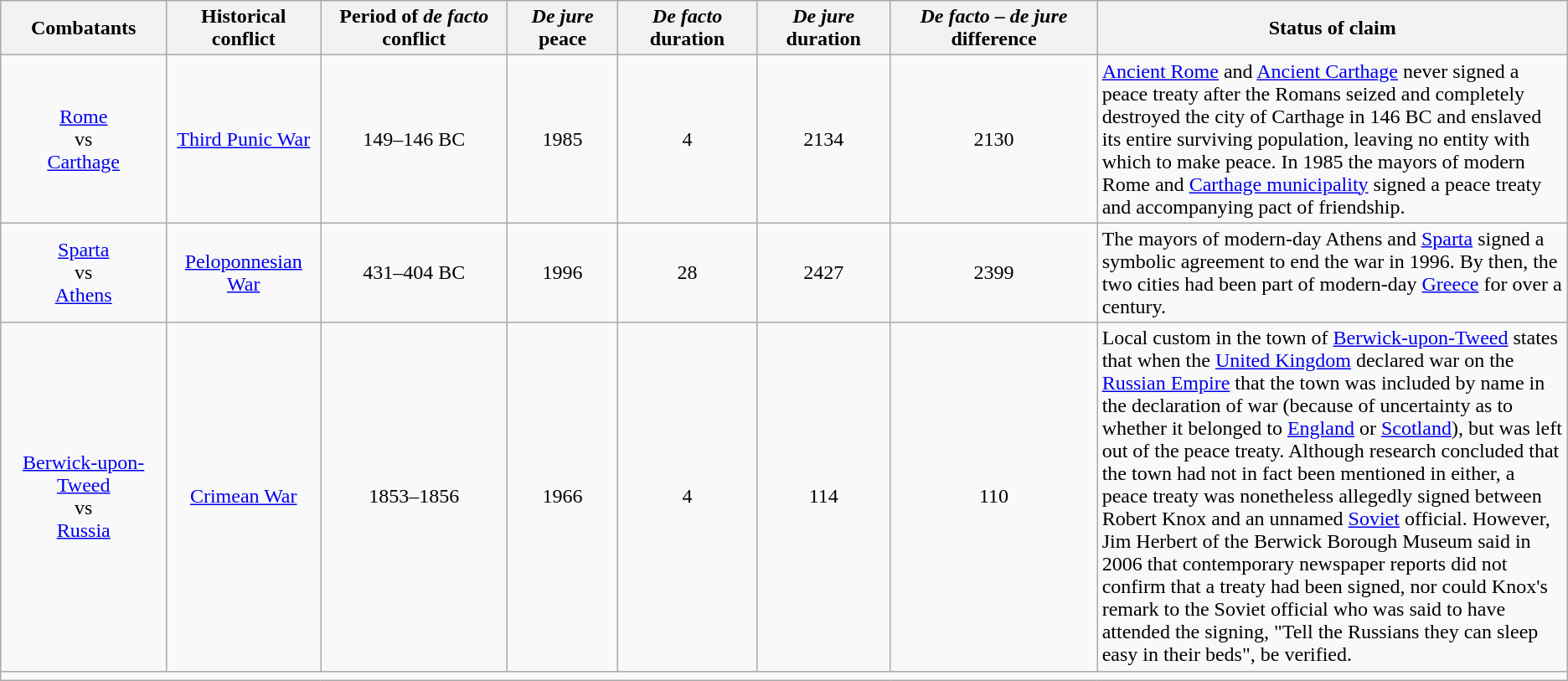<table class="wikitable sortable" style="text-align:center">
<tr>
<th>Combatants</th>
<th>Historical conflict</th>
<th>Period of <em>de facto</em> conflict</th>
<th><em>De jure</em> peace</th>
<th><em>De facto</em> duration</th>
<th><em>De jure</em> duration</th>
<th><em>De facto</em> – <em>de jure</em> difference</th>
<th style="width:30%;">Status of claim</th>
</tr>
<tr>
<td><a href='#'>Rome</a><br> vs<br> <a href='#'>Carthage</a></td>
<td><a href='#'>Third Punic War</a></td>
<td>149–146 BC</td>
<td>1985</td>
<td>4</td>
<td>2134</td>
<td>2130</td>
<td align=left><a href='#'>Ancient Rome</a> and <a href='#'>Ancient Carthage</a> never signed a peace treaty after the Romans seized and completely destroyed the city of Carthage in 146 BC and enslaved its entire surviving population, leaving no entity with which to make peace. In 1985 the mayors of modern Rome and <a href='#'>Carthage municipality</a> signed a peace treaty and accompanying pact of friendship.</td>
</tr>
<tr>
<td><a href='#'>Sparta</a><br> vs<br> <a href='#'>Athens</a></td>
<td><a href='#'>Peloponnesian War</a></td>
<td>431–404 BC</td>
<td>1996</td>
<td>28</td>
<td>2427</td>
<td>2399</td>
<td align=left>The mayors of modern-day Athens and <a href='#'>Sparta</a> signed a symbolic agreement to end the war in 1996. By then, the two cities had been part of modern-day <a href='#'>Greece</a> for over a century.</td>
</tr>
<tr>
<td><a href='#'>Berwick-upon-Tweed</a><br> vs<br> <a href='#'>Russia</a></td>
<td><a href='#'>Crimean War</a></td>
<td>1853–1856</td>
<td>1966</td>
<td>4</td>
<td>114</td>
<td>110</td>
<td align=left>Local custom in the town of <a href='#'>Berwick-upon-Tweed</a> states that when the <a href='#'>United Kingdom</a> declared war on the <a href='#'>Russian Empire</a> that the town was included by name in the declaration of war (because of uncertainty as to whether it belonged to <a href='#'>England</a> or <a href='#'>Scotland</a>), but was left out of the peace treaty. Although research concluded that the town had not in fact been mentioned in either, a peace treaty was nonetheless allegedly signed between Robert Knox and an unnamed <a href='#'>Soviet</a> official.  However, Jim Herbert of the Berwick Borough Museum said in 2006 that contemporary newspaper reports did not confirm that a treaty had been signed, nor could Knox's remark to the Soviet official who was said to have attended the signing, "Tell the Russians they can sleep easy in their beds", be verified.</td>
</tr>
<tr class="sortbottom" style="text-align: left;">
<td colspan="8" style="width: 0;"></td>
</tr>
</table>
